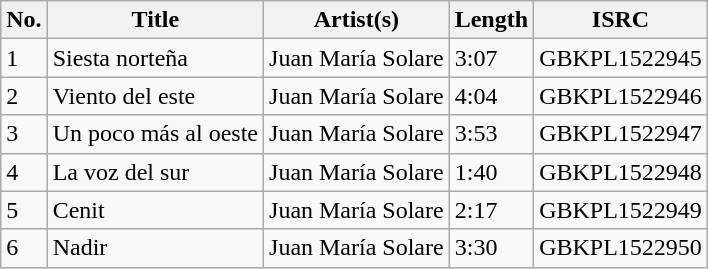<table class="wikitable">
<tr>
<th>No.</th>
<th>Title</th>
<th>Artist(s)</th>
<th>Length</th>
<th>ISRC</th>
</tr>
<tr>
<td>1</td>
<td>Siesta norteña</td>
<td>Juan María Solare</td>
<td>3:07</td>
<td>GBKPL1522945</td>
</tr>
<tr>
<td>2</td>
<td>Viento del este</td>
<td>Juan María Solare</td>
<td>4:04</td>
<td>GBKPL1522946</td>
</tr>
<tr>
<td>3</td>
<td>Un poco más al oeste</td>
<td>Juan María Solare</td>
<td>3:53</td>
<td>GBKPL1522947</td>
</tr>
<tr>
<td>4</td>
<td>La voz del sur</td>
<td>Juan María Solare</td>
<td>1:40</td>
<td>GBKPL1522948</td>
</tr>
<tr>
<td>5</td>
<td>Cenit</td>
<td>Juan María Solare</td>
<td>2:17</td>
<td>GBKPL1522949</td>
</tr>
<tr>
<td>6</td>
<td>Nadir</td>
<td>Juan María Solare</td>
<td>3:30</td>
<td>GBKPL1522950</td>
</tr>
</table>
